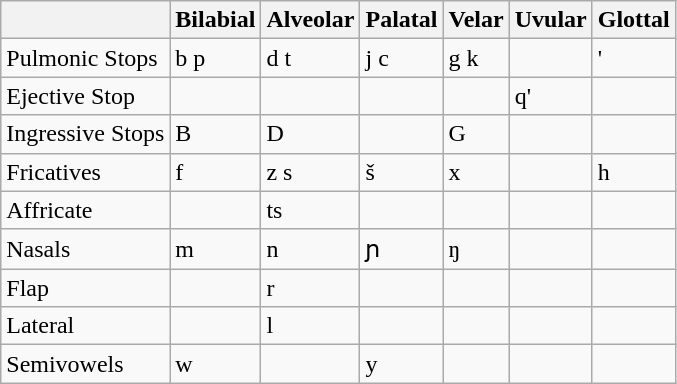<table class="wikitable">
<tr>
<th> </th>
<th>Bilabial</th>
<th>Alveolar</th>
<th>Palatal</th>
<th>Velar</th>
<th>Uvular</th>
<th>Glottal</th>
</tr>
<tr>
<td>Pulmonic Stops</td>
<td>b p</td>
<td>d t</td>
<td>j c</td>
<td>g k</td>
<td> </td>
<td>'</td>
</tr>
<tr>
<td>Ejective Stop</td>
<td> </td>
<td> </td>
<td> </td>
<td> </td>
<td>q'</td>
<td> </td>
</tr>
<tr>
<td>Ingressive Stops</td>
<td>B</td>
<td>D</td>
<td> </td>
<td>G</td>
<td> </td>
<td> </td>
</tr>
<tr>
<td>Fricatives</td>
<td>f</td>
<td>z s</td>
<td>š</td>
<td>x</td>
<td> </td>
<td>h</td>
</tr>
<tr>
<td>Affricate</td>
<td> </td>
<td>ts</td>
<td> </td>
<td> </td>
<td> </td>
<td> </td>
</tr>
<tr>
<td>Nasals</td>
<td>m</td>
<td>n</td>
<td>ɲ</td>
<td>ŋ</td>
<td> </td>
<td> </td>
</tr>
<tr>
<td>Flap</td>
<td> </td>
<td>r</td>
<td> </td>
<td> </td>
<td> </td>
<td> </td>
</tr>
<tr>
<td>Lateral</td>
<td> </td>
<td>l</td>
<td> </td>
<td> </td>
<td> </td>
<td> </td>
</tr>
<tr>
<td>Semivowels</td>
<td>w</td>
<td> </td>
<td>y</td>
<td> </td>
<td> </td>
<td> </td>
</tr>
</table>
